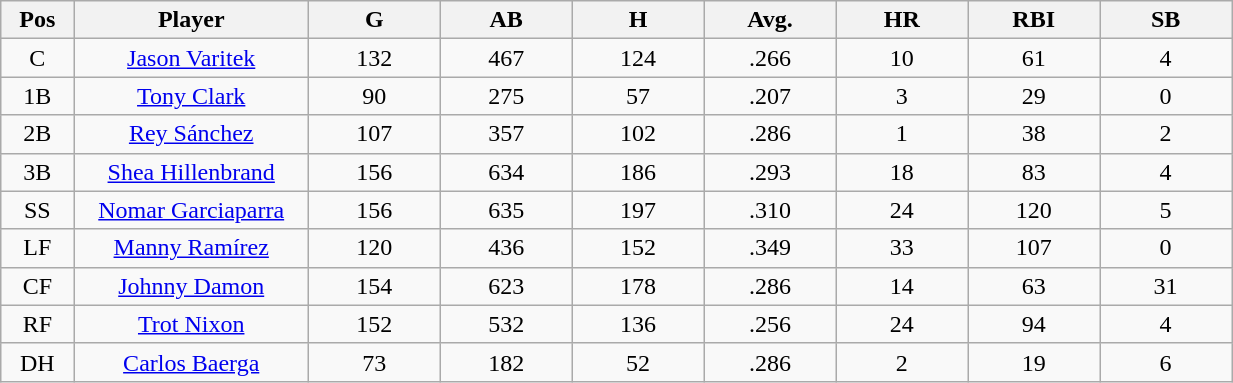<table class="wikitable sortable">
<tr>
<th bgcolor="#DDDDFF" width="5%">Pos</th>
<th bgcolor="#DDDDFF" width="16%">Player</th>
<th bgcolor="#DDDDFF" width="9%">G</th>
<th bgcolor="#DDDDFF" width="9%">AB</th>
<th bgcolor="#DDDDFF" width="9%">H</th>
<th bgcolor="#DDDDFF" width="9%">Avg.</th>
<th bgcolor="#DDDDFF" width="9%">HR</th>
<th bgcolor="#DDDDFF" width="9%">RBI</th>
<th bgcolor="#DDDDFF" width="9%">SB</th>
</tr>
<tr align="center">
<td>C</td>
<td><a href='#'>Jason Varitek</a></td>
<td>132</td>
<td>467</td>
<td>124</td>
<td>.266</td>
<td>10</td>
<td>61</td>
<td>4</td>
</tr>
<tr align="center">
<td>1B</td>
<td><a href='#'>Tony Clark</a></td>
<td>90</td>
<td>275</td>
<td>57</td>
<td>.207</td>
<td>3</td>
<td>29</td>
<td>0</td>
</tr>
<tr align="center">
<td>2B</td>
<td><a href='#'>Rey Sánchez</a></td>
<td>107</td>
<td>357</td>
<td>102</td>
<td>.286</td>
<td>1</td>
<td>38</td>
<td>2</td>
</tr>
<tr align="center">
<td>3B</td>
<td><a href='#'>Shea Hillenbrand</a></td>
<td>156</td>
<td>634</td>
<td>186</td>
<td>.293</td>
<td>18</td>
<td>83</td>
<td>4</td>
</tr>
<tr align="center">
<td>SS</td>
<td><a href='#'>Nomar Garciaparra</a></td>
<td>156</td>
<td>635</td>
<td>197</td>
<td>.310</td>
<td>24</td>
<td>120</td>
<td>5</td>
</tr>
<tr align="center">
<td>LF</td>
<td><a href='#'>Manny Ramírez</a></td>
<td>120</td>
<td>436</td>
<td>152</td>
<td>.349</td>
<td>33</td>
<td>107</td>
<td>0</td>
</tr>
<tr align="center">
<td>CF</td>
<td><a href='#'>Johnny Damon</a></td>
<td>154</td>
<td>623</td>
<td>178</td>
<td>.286</td>
<td>14</td>
<td>63</td>
<td>31</td>
</tr>
<tr align="center">
<td>RF</td>
<td><a href='#'>Trot Nixon</a></td>
<td>152</td>
<td>532</td>
<td>136</td>
<td>.256</td>
<td>24</td>
<td>94</td>
<td>4</td>
</tr>
<tr align="center">
<td>DH</td>
<td><a href='#'>Carlos Baerga</a></td>
<td>73</td>
<td>182</td>
<td>52</td>
<td>.286</td>
<td>2</td>
<td>19</td>
<td>6</td>
</tr>
</table>
